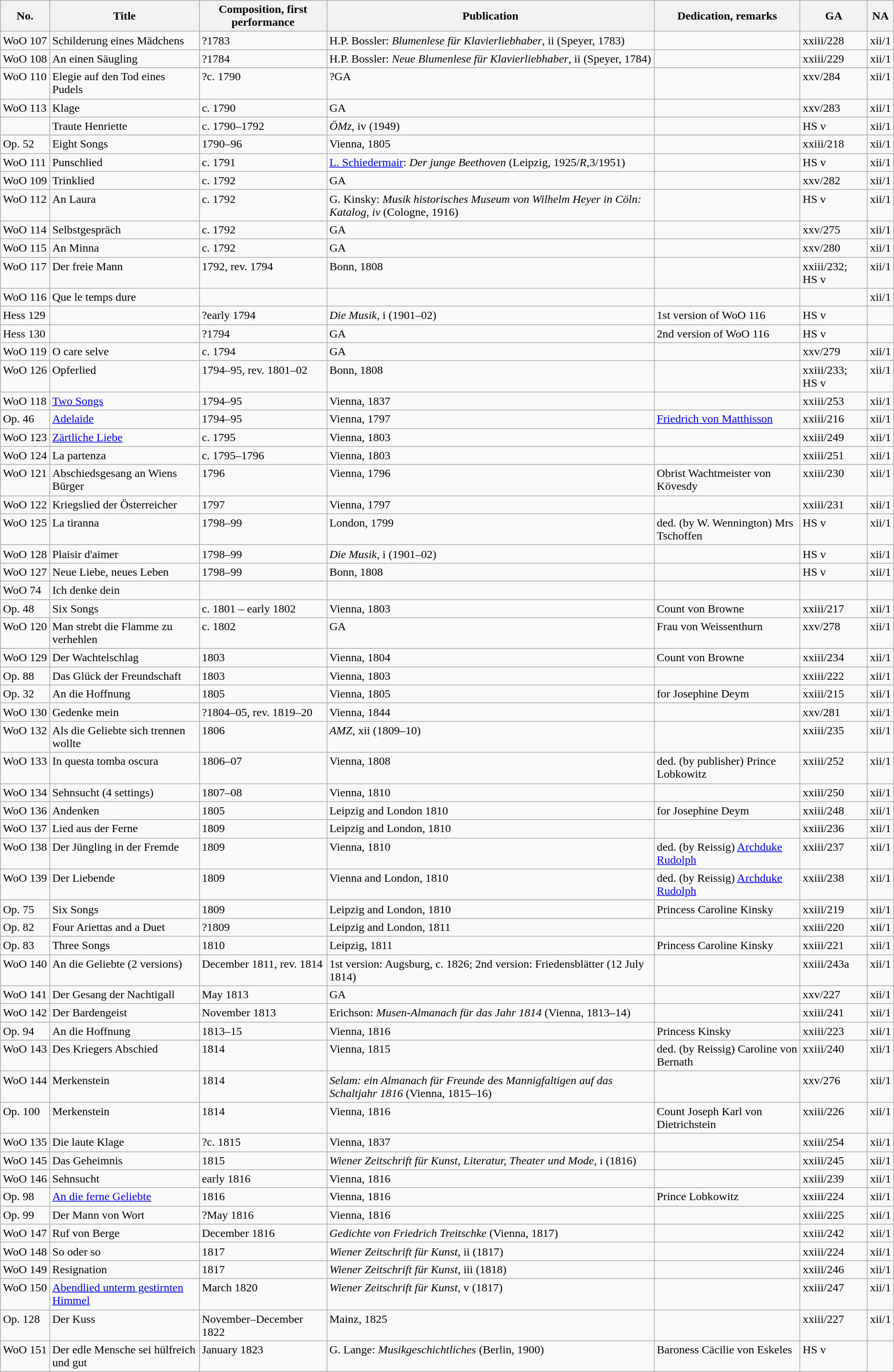<table class="wikitable sortable" style="text-align: left">
<tr>
<th>No.</th>
<th>Title</th>
<th>Composition, first performance</th>
<th>Publication</th>
<th>Dedication, remarks</th>
<th class="unsortable">GA</th>
<th class="unsortable">NA</th>
</tr>
<tr style="vertical-align: top">
<td>WoO 107</td>
<td>Schilderung eines Mädchens</td>
<td data-sort-value="1783">?1783</td>
<td data-sort-value="1784">H.P. Bossler: <em>Blumenlese für Klavierliebhaber</em>, ii (Speyer, 1783)</td>
<td></td>
<td>xxiii/228</td>
<td>xii/1</td>
</tr>
<tr style="vertical-align: top">
<td>WoO 108</td>
<td>An einen Säugling</td>
<td data-sort-value="1784">?1784</td>
<td data-sort-value="1784">H.P. Bossler: <em>Neue Blumenlese für Klavierliebhaber</em>, ii (Speyer, 1784)</td>
<td></td>
<td>xxiii/229</td>
<td>xii/1</td>
</tr>
<tr style="vertical-align: top">
<td>WoO 110</td>
<td>Elegie auf den Tod eines Pudels</td>
<td data-sort-value="1790">?c. 1790</td>
<td data-sort-value="1862">?GA</td>
<td></td>
<td>xxv/284</td>
<td>xii/1</td>
</tr>
<tr style="vertical-align: top">
<td>WoO 113</td>
<td>Klage</td>
<td data-sort-value="1790">c. 1790</td>
<td data-sort-value="1862">GA</td>
<td></td>
<td>xxv/283</td>
<td>xii/1</td>
</tr>
<tr style="vertical-align: top">
<td></td>
<td>Traute Henriette</td>
<td data-sort-value="1790">c. 1790–1792</td>
<td data-sort-value="1949"><em>ÖMz</em>, iv (1949)</td>
<td></td>
<td>HS v</td>
<td>xii/1</td>
</tr>
<tr style="vertical-align: top">
<td>Op. 52</td>
<td>Eight Songs<br></td>
<td data-sort-value="1790">1790–96</td>
<td data-sort-value="1805">Vienna, 1805</td>
<td></td>
<td>xxiii/218</td>
<td>xii/1</td>
</tr>
<tr style="vertical-align: top">
<td>WoO 111</td>
<td>Punschlied</td>
<td data-sort-value="1791">c. 1791</td>
<td data-sort-value="1925"><a href='#'>L. Schiedermair</a>: <em>Der junge Beethoven</em> (Leipzig, 1925/<em>R</em>,3/1951)</td>
<td></td>
<td>HS v</td>
<td>xii/1</td>
</tr>
<tr style="vertical-align: top">
<td>WoO 109</td>
<td>Trinklied</td>
<td data-sort-value="1792">c. 1792</td>
<td data-sort-value="1862">GA</td>
<td></td>
<td>xxv/282</td>
<td>xii/1</td>
</tr>
<tr style="vertical-align: top">
<td>WoO 112</td>
<td>An Laura</td>
<td data-sort-value="1792">c. 1792</td>
<td data-sort-value="1916">G. Kinsky: <em>Musik historisches Museum von Wilhelm Heyer in Cöln: Katalog, iv</em> (Cologne, 1916)</td>
<td></td>
<td>HS v</td>
<td>xii/1</td>
</tr>
<tr style="vertical-align: top">
<td>WoO 114</td>
<td>Selbstgespräch</td>
<td data-sort-value="1792">c. 1792</td>
<td data-sort-value="1862">GA</td>
<td></td>
<td>xxv/275</td>
<td>xii/1</td>
</tr>
<tr style="vertical-align: top">
<td>WoO 115</td>
<td>An Minna</td>
<td data-sort-value="1792">c. 1792</td>
<td data-sort-value="1862">GA</td>
<td></td>
<td>xxv/280</td>
<td>xii/1</td>
</tr>
<tr style="vertical-align: top">
<td>WoO 117</td>
<td>Der freie Mann</td>
<td data-sort-value="1792">1792, rev. 1794</td>
<td data-sort-value="1808">Bonn, 1808</td>
<td></td>
<td>xxiii/232; HS v</td>
<td>xii/1</td>
</tr>
<tr style="vertical-align: top">
<td>WoO 116</td>
<td>Que le temps dure</td>
<td></td>
<td></td>
<td></td>
<td></td>
<td>xii/1</td>
</tr>
<tr style="vertical-align: top">
<td>Hess 129</td>
<td></td>
<td>?early 1794</td>
<td><em>Die Musik</em>, i (1901–02)</td>
<td>1st version of WoO 116</td>
<td>HS v</td>
<td></td>
</tr>
<tr style="vertical-align: top">
<td>Hess 130</td>
<td></td>
<td>?1794</td>
<td>GA</td>
<td>2nd version of WoO 116</td>
<td>HS v</td>
<td></td>
</tr>
<tr style="vertical-align: top">
<td>WoO 119</td>
<td>O care selve</td>
<td data-sort-value="1794">c. 1794</td>
<td data-sort-value="1862">GA</td>
<td></td>
<td>xxv/279</td>
<td>xii/1</td>
</tr>
<tr style="vertical-align: top">
<td>WoO 126</td>
<td>Opferlied</td>
<td data-sort-value="1794">1794–95, rev. 1801–02</td>
<td data-sort-value="1808">Bonn, 1808</td>
<td></td>
<td>xxiii/233; HS v</td>
<td>xii/1</td>
</tr>
<tr style="vertical-align: top">
<td>WoO 118</td>
<td><a href='#'>Two Songs
</a></td>
<td data-sort-value="1794">1794–95</td>
<td data-sort-value="1837">Vienna, 1837</td>
<td></td>
<td>xxiii/253</td>
<td>xii/1</td>
</tr>
<tr style="vertical-align: top">
<td>Op. 46</td>
<td><a href='#'>Adelaide</a></td>
<td data-sort-value="1794">1794–95</td>
<td data-sort-value="1797">Vienna, 1797</td>
<td><a href='#'>Friedrich von Matthisson</a></td>
<td>xxiii/216</td>
<td>xii/1</td>
</tr>
<tr style="vertical-align: top">
<td>WoO 123</td>
<td><a href='#'>Zärtliche Liebe</a></td>
<td data-sort-value="1795">c. 1795</td>
<td data-sort-value="1803">Vienna, 1803</td>
<td></td>
<td>xxiii/249</td>
<td>xii/1</td>
</tr>
<tr style="vertical-align: top">
<td>WoO 124</td>
<td>La partenza</td>
<td data-sort-value="1795">c. 1795–1796</td>
<td data-sort-value="1803">Vienna, 1803</td>
<td></td>
<td>xxiii/251</td>
<td>xii/1</td>
</tr>
<tr style="vertical-align: top">
<td>WoO 121</td>
<td>Abschiedsgesang an Wiens Bürger</td>
<td data-sort-value="1796">1796</td>
<td data-sort-value="1796">Vienna, 1796</td>
<td>Obrist Wachtmeister von Kövesdy</td>
<td>xxiii/230</td>
<td>xii/1</td>
</tr>
<tr style="vertical-align: top">
<td>WoO 122</td>
<td>Kriegslied der Österreicher</td>
<td data-sort-value="1797">1797</td>
<td data-sort-value="1797">Vienna, 1797</td>
<td></td>
<td>xxiii/231</td>
<td>xii/1</td>
</tr>
<tr style="vertical-align: top">
<td>WoO 125</td>
<td>La tiranna</td>
<td data-sort-value="1798">1798–99</td>
<td data-sort-value="1799">London, 1799</td>
<td>ded. (by W. Wennington) Mrs Tschoffen</td>
<td>HS v</td>
<td>xii/1</td>
</tr>
<tr style="vertical-align: top">
<td>WoO 128</td>
<td>Plaisir d'aimer</td>
<td data-sort-value="1798">1798–99</td>
<td data-sort-value="1901"><em>Die Musik</em>, i (1901–02)</td>
<td></td>
<td>HS v</td>
<td>xii/1</td>
</tr>
<tr style="vertical-align: top">
<td>WoO 127</td>
<td>Neue Liebe, neues Leben</td>
<td data-sort-value="1798">1798–99</td>
<td data-sort-value="1808">Bonn, 1808</td>
<td></td>
<td>HS v</td>
<td>xii/1</td>
</tr>
<tr style="vertical-align: top">
<td>WoO 74</td>
<td>Ich denke dein</td>
<td></td>
<td></td>
<td></td>
<td></td>
<td></td>
</tr>
<tr style="vertical-align: top">
<td>Op. 48</td>
<td>Six Songs<br></td>
<td data-sort-value="1801">c. 1801 – early 1802</td>
<td data-sort-value="1803">Vienna, 1803</td>
<td>Count von Browne</td>
<td>xxiii/217</td>
<td>xii/1</td>
</tr>
<tr style="vertical-align: top">
<td>WoO 120</td>
<td>Man strebt die Flamme zu verhehlen</td>
<td data-sort-value="1802">c. 1802</td>
<td data-sort-value="1862">GA</td>
<td>Frau von Weissenthurn</td>
<td>xxv/278</td>
<td>xii/1</td>
</tr>
<tr style="vertical-align: top">
<td>WoO 129</td>
<td>Der Wachtelschlag</td>
<td data-sort-value="1803">1803</td>
<td data-sort-value="1804">Vienna, 1804</td>
<td>Count von Browne</td>
<td>xxiii/234</td>
<td>xii/1</td>
</tr>
<tr style="vertical-align: top">
<td>Op. 88</td>
<td>Das Glück der Freundschaft</td>
<td data-sort-value="1803">1803</td>
<td data-sort-value="1803">Vienna, 1803</td>
<td></td>
<td>xxiii/222</td>
<td>xii/1</td>
</tr>
<tr style="vertical-align: top">
<td>Op. 32</td>
<td>An die Hoffnung</td>
<td data-sort-value="1805">1805</td>
<td data-sort-value="1805">Vienna, 1805</td>
<td>for Josephine Deym</td>
<td>xxiii/215</td>
<td>xii/1</td>
</tr>
<tr style="vertical-align: top">
<td>WoO 130</td>
<td>Gedenke mein</td>
<td data-sort-value="1804">?1804–05, rev. 1819–20</td>
<td data-sort-value="1844">Vienna, 1844</td>
<td></td>
<td>xxv/281</td>
<td>xii/1</td>
</tr>
<tr style="vertical-align: top">
<td>WoO 132</td>
<td>Als die Geliebte sich trennen wollte</td>
<td data-sort-value="1806">1806</td>
<td data-sort-value="1809"><em>AMZ</em>, xii (1809–10)</td>
<td></td>
<td>xxiii/235</td>
<td>xii/1</td>
</tr>
<tr style="vertical-align: top">
<td>WoO 133</td>
<td>In questa tomba oscura</td>
<td data-sort-value="1806">1806–07</td>
<td data-sort-value="1808">Vienna, 1808</td>
<td>ded. (by publisher) Prince Lobkowitz</td>
<td>xxiii/252</td>
<td>xii/1</td>
</tr>
<tr style="vertical-align: top">
<td>WoO 134</td>
<td>Sehnsucht (4 settings)</td>
<td data-sort-value="1807">1807–08</td>
<td data-sort-value="1810">Vienna, 1810</td>
<td></td>
<td>xxiii/250</td>
<td>xii/1</td>
</tr>
<tr style="vertical-align: top">
<td>WoO 136</td>
<td>Andenken</td>
<td data-sort-value="1805">1805</td>
<td data-sort-value="1810">Leipzig and London 1810</td>
<td>for Josephine Deym</td>
<td>xxiii/248</td>
<td>xii/1</td>
</tr>
<tr style="vertical-align: top">
<td>WoO 137</td>
<td>Lied aus der Ferne</td>
<td data-sort-value="1809">1809</td>
<td data-sort-value="1810">Leipzig and London, 1810</td>
<td></td>
<td>xxiii/236</td>
<td>xii/1</td>
</tr>
<tr style="vertical-align: top">
<td>WoO 138</td>
<td>Der Jüngling in der Fremde</td>
<td data-sort-value="1809">1809</td>
<td data-sort-value="1810">Vienna, 1810</td>
<td>ded. (by Reissig) <a href='#'>Archduke Rudolph</a></td>
<td>xxiii/237</td>
<td>xii/1</td>
</tr>
<tr style="vertical-align: top">
<td>WoO 139</td>
<td>Der Liebende</td>
<td data-sort-value="1809">1809</td>
<td data-sort-value="1810">Vienna and London, 1810</td>
<td>ded. (by Reissig) <a href='#'>Archduke Rudolph</a></td>
<td>xxiii/238</td>
<td>xii/1</td>
</tr>
<tr style="vertical-align: top">
<td>Op. 75</td>
<td>Six Songs<br></td>
<td data-sort-value="1809">1809</td>
<td data-sort-value="1810">Leipzig and London, 1810</td>
<td>Princess Caroline Kinsky</td>
<td>xxiii/219</td>
<td>xii/1</td>
</tr>
<tr style="vertical-align: top">
<td>Op. 82</td>
<td>Four Ariettas and a Duet<br></td>
<td data-sort-value="1809">?1809</td>
<td data-sort-value="1811">Leipzig and London, 1811</td>
<td></td>
<td>xxiii/220</td>
<td>xii/1</td>
</tr>
<tr style="vertical-align: top">
<td>Op. 83</td>
<td>Three Songs<br></td>
<td data-sort-value="1810">1810</td>
<td data-sort-value="1811">Leipzig, 1811</td>
<td>Princess Caroline Kinsky</td>
<td>xxiii/221</td>
<td>xii/1</td>
</tr>
<tr style="vertical-align: top">
<td>WoO 140</td>
<td>An die Geliebte (2 versions)</td>
<td data-sort-value="1811">December 1811, rev. 1814</td>
<td data-sort-value="1814">1st version: Augsburg, c. 1826; 2nd version: Friedensblätter (12 July 1814)</td>
<td></td>
<td>xxiii/243a</td>
<td>xii/1</td>
</tr>
<tr style="vertical-align: top">
<td>WoO 141</td>
<td>Der Gesang der Nachtigall</td>
<td data-sort-value="1813">May 1813</td>
<td data-sort-value="1862">GA</td>
<td></td>
<td>xxv/227</td>
<td>xii/1</td>
</tr>
<tr style="vertical-align: top">
<td>WoO 142</td>
<td>Der Bardengeist</td>
<td data-sort-value="1813">November 1813</td>
<td data-sort-value="1814">Erichson: <em>Musen-Almanach für das Jahr 1814</em> (Vienna, 1813–14)</td>
<td></td>
<td>xxiii/241</td>
<td>xii/1</td>
</tr>
<tr style="vertical-align: top">
<td>Op. 94</td>
<td>An die Hoffnung</td>
<td data-sort-value="1813">1813–15</td>
<td data-sort-value="1816">Vienna, 1816</td>
<td>Princess Kinsky</td>
<td>xxiii/223</td>
<td>xii/1</td>
</tr>
<tr style="vertical-align: top">
<td>WoO 143</td>
<td>Des Kriegers Abschied</td>
<td data-sort-value="1814">1814</td>
<td data-sort-value="1815">Vienna, 1815</td>
<td>ded. (by Reissig) Caroline von Bernath</td>
<td>xxiii/240</td>
<td>xii/1</td>
</tr>
<tr style="vertical-align: top">
<td>WoO 144</td>
<td>Merkenstein</td>
<td data-sort-value="1814">1814</td>
<td data-sort-value="1816"><em>Selam: ein Almanach für Freunde des Mannigfaltigen auf das Schaltjahr 1816</em> (Vienna, 1815–16)</td>
<td></td>
<td>xxv/276</td>
<td>xii/1</td>
</tr>
<tr style="vertical-align: top">
<td>Op. 100</td>
<td>Merkenstein</td>
<td data-sort-value="1814">1814</td>
<td data-sort-value="1816">Vienna, 1816</td>
<td>Count Joseph Karl von Dietrichstein</td>
<td>xxiii/226</td>
<td>xii/1</td>
</tr>
<tr style="vertical-align: top">
<td>WoO 135</td>
<td>Die laute Klage</td>
<td data-sort-value="1815">?c. 1815</td>
<td data-sort-value="1837">Vienna, 1837</td>
<td></td>
<td>xxiii/254</td>
<td>xii/1</td>
</tr>
<tr style="vertical-align: top">
<td>WoO 145</td>
<td>Das Geheimnis</td>
<td data-sort-value="1815">1815</td>
<td data-sort-value="1816"><em>Wiener Zeitschrift für Kunst, Literatur, Theater und Mode</em>, i (1816)</td>
<td></td>
<td>xxiii/245</td>
<td>xii/1</td>
</tr>
<tr style="vertical-align: top">
<td>WoO 146</td>
<td>Sehnsucht</td>
<td data-sort-value="1816">early 1816</td>
<td data-sort-value="1816">Vienna, 1816</td>
<td></td>
<td>xxiii/239</td>
<td>xii/1</td>
</tr>
<tr style="vertical-align: top">
<td>Op. 98</td>
<td><a href='#'>An die ferne Geliebte</a><br></td>
<td data-sort-value="1816">1816</td>
<td data-sort-value="1816">Vienna, 1816</td>
<td>Prince Lobkowitz</td>
<td>xxiii/224</td>
<td>xii/1</td>
</tr>
<tr style="vertical-align: top">
<td>Op. 99</td>
<td>Der Mann von Wort</td>
<td data-sort-value="1816">?May 1816</td>
<td data-sort-value="1816">Vienna, 1816</td>
<td></td>
<td>xxiii/225</td>
<td>xii/1</td>
</tr>
<tr style="vertical-align: top">
<td>WoO 147</td>
<td>Ruf von Berge</td>
<td data-sort-value="1816">December 1816</td>
<td data-sort-value="1817"><em>Gedichte von Friedrich Treitschke</em> (Vienna, 1817)</td>
<td></td>
<td>xxiii/242</td>
<td>xii/1</td>
</tr>
<tr style="vertical-align: top">
<td>WoO 148</td>
<td>So oder so</td>
<td data-sort-value="1817">1817</td>
<td data-sort-value="1817"><em>Wiener Zeitschrift für Kunst</em>, ii (1817)</td>
<td></td>
<td>xxiii/224</td>
<td>xii/1</td>
</tr>
<tr style="vertical-align: top">
<td>WoO 149</td>
<td>Resignation</td>
<td data-sort-value="1817">1817</td>
<td data-sort-value="1818"><em>Wiener Zeitschrift für Kunst</em>, iii (1818)</td>
<td></td>
<td>xxiii/246</td>
<td>xii/1</td>
</tr>
<tr style="vertical-align: top">
<td>WoO 150</td>
<td><a href='#'>Abendlied unterm gestirnten Himmel</a></td>
<td data-sort-value="1820">March 1820</td>
<td data-sort-value="1817"><em>Wiener Zeitschrift für Kunst</em>, v (1817)</td>
<td></td>
<td>xxiii/247</td>
<td>xii/1</td>
</tr>
<tr style="vertical-align: top">
<td>Op. 128</td>
<td>Der Kuss</td>
<td data-sort-value="1822">November–December 1822</td>
<td data-sort-value="1825">Mainz, 1825</td>
<td></td>
<td>xxiii/227</td>
<td>xii/1</td>
</tr>
<tr style="vertical-align: top">
<td>WoO 151</td>
<td>Der edle Mensche sei hülfreich und gut</td>
<td data-sort-value="1823">January 1823</td>
<td data-sort-value="1900">G. Lange: <em>Musikgeschichtliches</em> (Berlin, 1900)</td>
<td>Baroness Cäcilie von Eskeles</td>
<td>HS v</td>
<td></td>
</tr>
</table>
